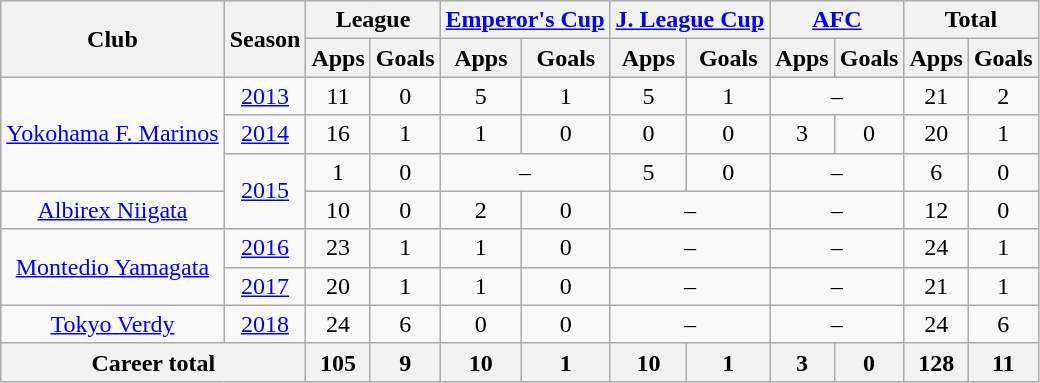<table class="wikitable" style="text-align:center;">
<tr>
<th rowspan="2">Club</th>
<th rowspan="2">Season</th>
<th colspan="2">League</th>
<th colspan="2"><a href='#'>Emperor's Cup</a></th>
<th colspan="2"><a href='#'>J. League Cup</a></th>
<th colspan="2"><a href='#'>AFC</a></th>
<th colspan="2">Total</th>
</tr>
<tr>
<th>Apps</th>
<th>Goals</th>
<th>Apps</th>
<th>Goals</th>
<th>Apps</th>
<th>Goals</th>
<th>Apps</th>
<th>Goals</th>
<th>Apps</th>
<th>Goals</th>
</tr>
<tr>
<td rowspan="3"><a href='#'>Yokohama F. Marinos</a></td>
<td><a href='#'>2013</a></td>
<td>11</td>
<td>0</td>
<td>5</td>
<td>1</td>
<td>5</td>
<td>1</td>
<td colspan="2">–</td>
<td>21</td>
<td>2</td>
</tr>
<tr>
<td><a href='#'>2014</a></td>
<td>16</td>
<td>1</td>
<td>1</td>
<td>0</td>
<td>0</td>
<td>0</td>
<td>3</td>
<td>0</td>
<td>20</td>
<td>1</td>
</tr>
<tr>
<td rowspan="2"><a href='#'>2015</a></td>
<td>1</td>
<td>0</td>
<td colspan="2">–</td>
<td>5</td>
<td>0</td>
<td colspan="2">–</td>
<td>6</td>
<td>0</td>
</tr>
<tr>
<td><a href='#'>Albirex Niigata</a></td>
<td>10</td>
<td>0</td>
<td>2</td>
<td>0</td>
<td colspan="2">–</td>
<td colspan="2">–</td>
<td>12</td>
<td>0</td>
</tr>
<tr>
<td rowspan="2"><a href='#'>Montedio Yamagata</a></td>
<td><a href='#'>2016</a></td>
<td>23</td>
<td>1</td>
<td>1</td>
<td>0</td>
<td colspan="2">–</td>
<td colspan="2">–</td>
<td>24</td>
<td>1</td>
</tr>
<tr>
<td><a href='#'>2017</a></td>
<td>20</td>
<td>1</td>
<td>1</td>
<td>0</td>
<td colspan="2">–</td>
<td colspan="2">–</td>
<td>21</td>
<td>1</td>
</tr>
<tr>
<td rowspan="1"><a href='#'>Tokyo Verdy</a></td>
<td><a href='#'>2018</a></td>
<td>24</td>
<td>6</td>
<td>0</td>
<td>0</td>
<td colspan="2">–</td>
<td colspan="2">–</td>
<td>24</td>
<td>6</td>
</tr>
<tr>
<th colspan="2">Career total</th>
<th>105</th>
<th>9</th>
<th>10</th>
<th>1</th>
<th>10</th>
<th>1</th>
<th>3</th>
<th>0</th>
<th>128</th>
<th>11</th>
</tr>
</table>
